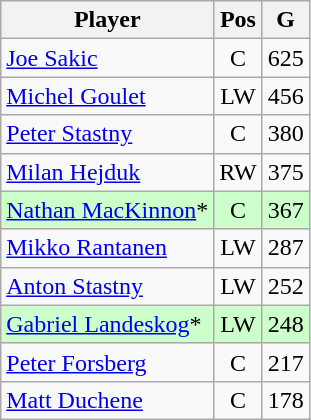<table class="wikitable" style="text-align:center">
<tr>
<th>Player</th>
<th>Pos</th>
<th>G</th>
</tr>
<tr>
<td style="text-align:left;"><a href='#'>Joe Sakic</a></td>
<td>C</td>
<td>625</td>
</tr>
<tr>
<td style="text-align:left;"><a href='#'>Michel Goulet</a></td>
<td>LW</td>
<td>456</td>
</tr>
<tr>
<td style="text-align:left;"><a href='#'>Peter Stastny</a></td>
<td>C</td>
<td>380</td>
</tr>
<tr>
<td style="text-align:left;"><a href='#'>Milan Hejduk</a></td>
<td>RW</td>
<td>375</td>
</tr>
<tr style="background:#cfc;">
<td style="text-align:left;"><a href='#'>Nathan MacKinnon</a>*</td>
<td>C</td>
<td>367</td>
</tr>
<tr>
<td style="text-align:left;"><a href='#'>Mikko Rantanen</a></td>
<td>LW</td>
<td>287</td>
</tr>
<tr>
<td style="text-align:left;"><a href='#'>Anton Stastny</a></td>
<td>LW</td>
<td>252</td>
</tr>
<tr style="background:#cfc;">
<td style="text-align:left;"><a href='#'>Gabriel Landeskog</a>*</td>
<td>LW</td>
<td>248</td>
</tr>
<tr>
<td style="text-align:left;"><a href='#'>Peter Forsberg</a></td>
<td>C</td>
<td>217</td>
</tr>
<tr>
<td style="text-align:left;"><a href='#'>Matt Duchene</a></td>
<td>C</td>
<td>178</td>
</tr>
</table>
